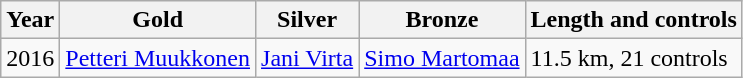<table class="wikitable">
<tr>
<th>Year</th>
<th>Gold</th>
<th>Silver</th>
<th>Bronze</th>
<th>Length and controls</th>
</tr>
<tr>
<td>2016</td>
<td> <a href='#'>Petteri Muukkonen</a></td>
<td> <a href='#'>Jani Virta </a></td>
<td> <a href='#'>Simo Martomaa</a></td>
<td>11.5 km, 21 controls</td>
</tr>
</table>
